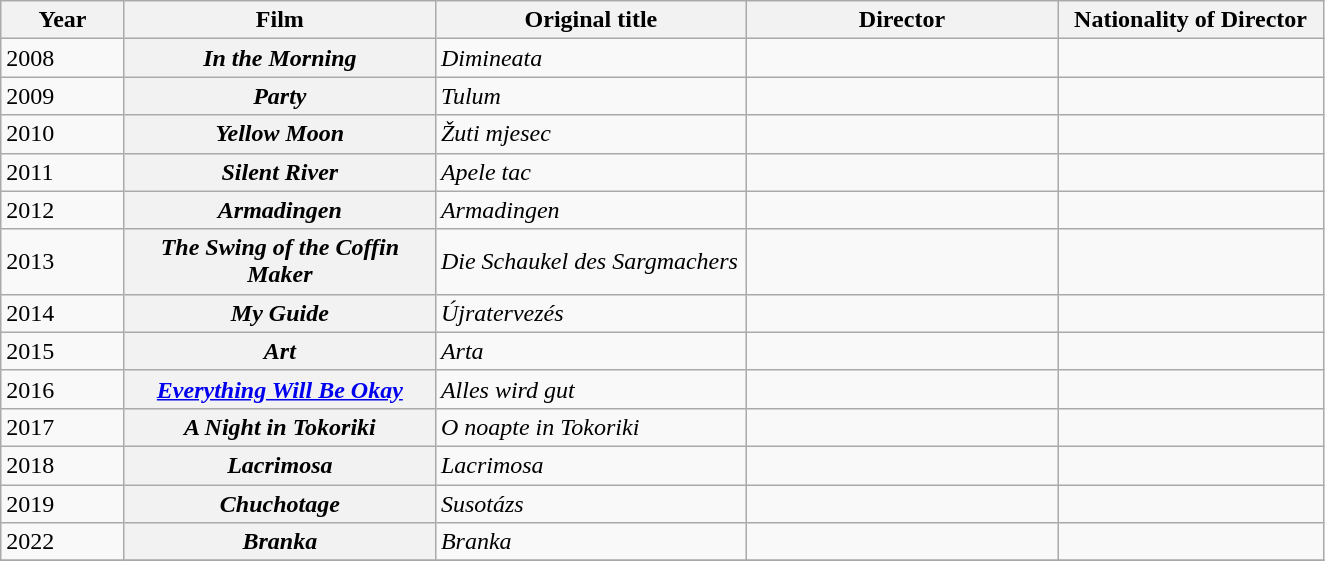<table class="sortable wikitable plainrowheaders">
<tr>
<th scope="col" width=75>Year</th>
<th scope="col" width=200>Film</th>
<th scope="col" width=200>Original title</th>
<th scope="col" width=200>Director</th>
<th scope="col" width=170>Nationality of Director</th>
</tr>
<tr>
<td align=left>2008 </td>
<th scope=row><em>In the Morning</em></th>
<td><em>Dimineata</em></td>
<td></td>
<td></td>
</tr>
<tr>
<td align=left>2009 </td>
<th scope=row><em>Party</em></th>
<td><em>Tulum</em></td>
<td></td>
<td></td>
</tr>
<tr>
<td align=left>2010 </td>
<th scope=row><em>Yellow Moon</em></th>
<td><em>Žuti mjesec</em></td>
<td></td>
<td></td>
</tr>
<tr>
<td align=left>2011 </td>
<th scope=row><em>Silent River</em></th>
<td><em>Apele tac</em></td>
<td></td>
<td></td>
</tr>
<tr>
<td align=left>2012 </td>
<th scope=row><em>Armadingen</em></th>
<td><em>Armadingen</em></td>
<td></td>
<td></td>
</tr>
<tr>
<td align=left>2013 </td>
<th scope=row><em>The Swing of the Coffin Maker</em></th>
<td><em>Die Schaukel des Sargmachers</em></td>
<td></td>
<td></td>
</tr>
<tr>
<td align=left>2014 </td>
<th scope=row><em>My Guide</em></th>
<td><em>Újratervezés</em></td>
<td></td>
<td></td>
</tr>
<tr>
<td align=left>2015 </td>
<th scope=row><em>Art</em></th>
<td><em>Arta</em></td>
<td></td>
<td></td>
</tr>
<tr>
<td align=left>2016 </td>
<th scope=row><em><a href='#'>Everything Will Be Okay</a></em></th>
<td><em>Alles wird gut</em></td>
<td></td>
<td></td>
</tr>
<tr>
<td align=left>2017 </td>
<th scope=row><em>A Night in Tokoriki</em></th>
<td><em>O noapte in Tokoriki</em></td>
<td></td>
<td></td>
</tr>
<tr>
<td align=left>2018 </td>
<th scope=row><em>Lacrimosa</em></th>
<td><em>Lacrimosa</em></td>
<td></td>
<td></td>
</tr>
<tr>
<td align=left>2019 </td>
<th scope=row><em>Chuchotage</em></th>
<td><em>Susotázs</em></td>
<td></td>
<td></td>
</tr>
<tr>
<td align=left>2022 </td>
<th scope=row><em>Branka</em></th>
<td><em>Branka</em></td>
<td></td>
<td></td>
</tr>
<tr>
</tr>
</table>
